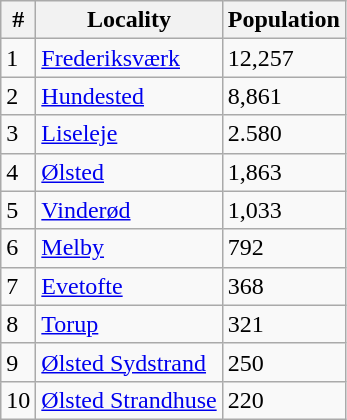<table class="wikitable">
<tr>
<th>#</th>
<th>Locality</th>
<th>Population</th>
</tr>
<tr>
<td>1</td>
<td><a href='#'>Frederiksværk</a></td>
<td>12,257</td>
</tr>
<tr>
<td>2</td>
<td><a href='#'>Hundested</a></td>
<td>8,861</td>
</tr>
<tr>
<td>3</td>
<td><a href='#'>Liseleje</a></td>
<td>2.580</td>
</tr>
<tr>
<td>4</td>
<td><a href='#'>Ølsted</a></td>
<td>1,863</td>
</tr>
<tr>
<td>5</td>
<td><a href='#'>Vinderød</a></td>
<td>1,033</td>
</tr>
<tr>
<td>6</td>
<td><a href='#'>Melby</a></td>
<td>792</td>
</tr>
<tr>
<td>7</td>
<td><a href='#'>Evetofte</a></td>
<td>368</td>
</tr>
<tr>
<td>8</td>
<td><a href='#'>Torup</a></td>
<td>321</td>
</tr>
<tr>
<td>9</td>
<td><a href='#'>Ølsted Sydstrand</a></td>
<td>250</td>
</tr>
<tr>
<td>10</td>
<td><a href='#'>Ølsted Strandhuse</a></td>
<td>220</td>
</tr>
</table>
